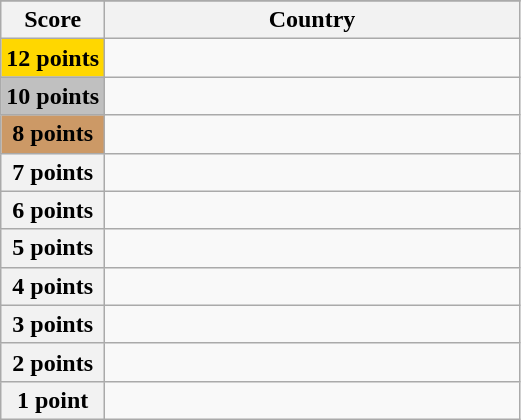<table class="wikitable">
<tr>
</tr>
<tr>
<th scope="col" width="20%">Score</th>
<th scope="col">Country</th>
</tr>
<tr>
<th scope="row" style="background:gold">12 points</th>
<td></td>
</tr>
<tr>
<th scope="row" style="background:silver">10 points</th>
<td></td>
</tr>
<tr>
<th scope="row" style="background:#CC9966">8 points</th>
<td></td>
</tr>
<tr>
<th scope="row">7 points</th>
<td></td>
</tr>
<tr>
<th scope="row">6 points</th>
<td></td>
</tr>
<tr>
<th scope="row">5 points</th>
<td></td>
</tr>
<tr>
<th scope="row">4 points</th>
<td></td>
</tr>
<tr>
<th scope="row">3 points</th>
<td></td>
</tr>
<tr>
<th scope="row">2 points</th>
<td></td>
</tr>
<tr>
<th scope="row">1 point</th>
<td></td>
</tr>
</table>
